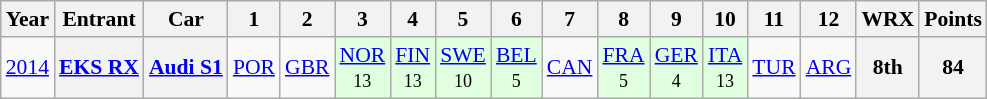<table class="wikitable" border="1" style="text-align:center; font-size:90%;">
<tr valign="top">
<th>Year</th>
<th>Entrant</th>
<th>Car</th>
<th>1</th>
<th>2</th>
<th>3</th>
<th>4</th>
<th>5</th>
<th>6</th>
<th>7</th>
<th>8</th>
<th>9</th>
<th>10</th>
<th>11</th>
<th>12</th>
<th>WRX</th>
<th>Points</th>
</tr>
<tr>
<td><a href='#'>2014</a></td>
<th><a href='#'>EKS RX</a></th>
<th><a href='#'>Audi S1</a></th>
<td><a href='#'>POR</a><br><small></small></td>
<td><a href='#'>GBR</a><br><small></small></td>
<td style="background:#DFFFDF;"><a href='#'>NOR</a><br><small>13</small></td>
<td style="background:#DFFFDF;"><a href='#'>FIN</a><br><small>13</small></td>
<td style="background:#DFFFDF;"><a href='#'>SWE</a><br><small>10</small></td>
<td style="background:#DFFFDF;"><a href='#'>BEL</a><br><small>5</small></td>
<td><a href='#'>CAN</a><br><small></small></td>
<td style="background:#DFFFDF;"><a href='#'>FRA</a><br><small>5</small></td>
<td style="background:#DFFFDF;"><a href='#'>GER</a><br><small>4</small></td>
<td style="background:#DFFFDF;"><a href='#'>ITA</a><br><small>13</small></td>
<td><a href='#'>TUR</a><br><small></small></td>
<td><a href='#'>ARG</a><br><small></small></td>
<th>8th</th>
<th>84</th>
</tr>
</table>
